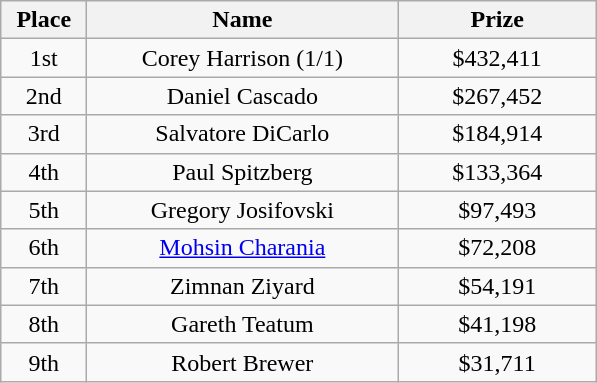<table class="wikitable">
<tr>
<th width="50">Place</th>
<th width="200">Name</th>
<th width="125">Prize</th>
</tr>
<tr>
<td align = "center">1st</td>
<td align = "center">Corey Harrison (1/1)</td>
<td align = "center">$432,411</td>
</tr>
<tr>
<td align = "center">2nd</td>
<td align = "center">Daniel Cascado</td>
<td align = "center">$267,452</td>
</tr>
<tr>
<td align = "center">3rd</td>
<td align = "center">Salvatore DiCarlo</td>
<td align = "center">$184,914</td>
</tr>
<tr>
<td align = "center">4th</td>
<td align = "center">Paul Spitzberg</td>
<td align = "center">$133,364</td>
</tr>
<tr>
<td align = "center">5th</td>
<td align = "center">Gregory Josifovski</td>
<td align = "center">$97,493</td>
</tr>
<tr>
<td align = "center">6th</td>
<td align = "center"><a href='#'>Mohsin Charania</a></td>
<td align = "center">$72,208</td>
</tr>
<tr>
<td align = "center">7th</td>
<td align = "center">Zimnan Ziyard</td>
<td align = "center">$54,191</td>
</tr>
<tr>
<td align = "center">8th</td>
<td align = "center">Gareth Teatum</td>
<td align = "center">$41,198</td>
</tr>
<tr>
<td align = "center">9th</td>
<td align = "center">Robert Brewer</td>
<td align = "center">$31,711</td>
</tr>
</table>
